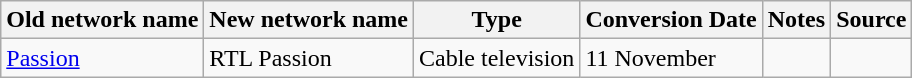<table class="wikitable">
<tr>
<th>Old network name</th>
<th>New network name</th>
<th>Type</th>
<th>Conversion Date</th>
<th>Notes</th>
<th>Source</th>
</tr>
<tr>
<td><a href='#'>Passion</a></td>
<td>RTL Passion</td>
<td>Cable television</td>
<td>11 November</td>
<td></td>
<td></td>
</tr>
</table>
